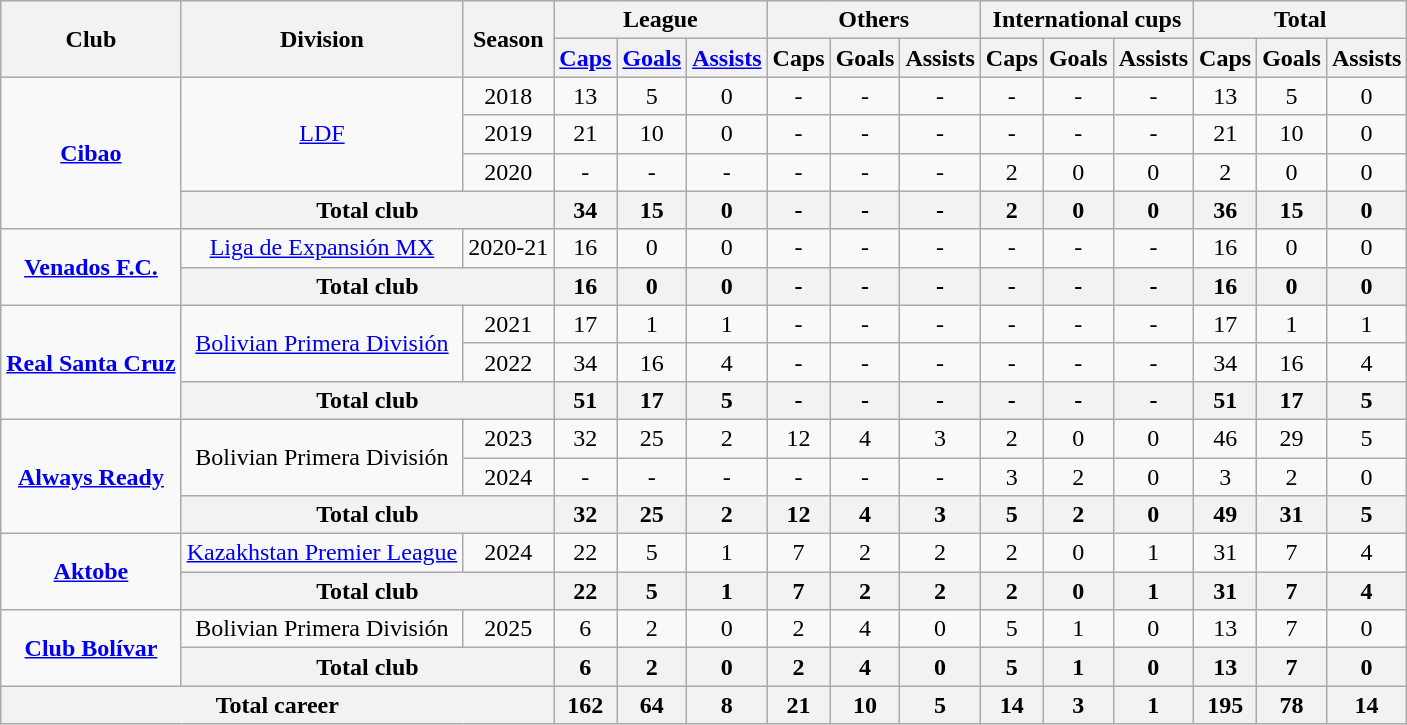<table class="wikitable center" style="text-align:center">
<tr style="background:#ddd;">
<th rowspan="2">Club</th>
<th rowspan="2">Division</th>
<th rowspan="2">Season</th>
<th colspan="3">League</th>
<th colspan="3">Others</th>
<th colspan="3">International cups</th>
<th colspan="3">Total</th>
</tr>
<tr style="background:#ddd;">
<th width=30px><a href='#'>Caps</a></th>
<th width=30px><a href='#'>Goals</a></th>
<th width=30px><a href='#'>Assists</a></th>
<th width=30px>Caps</th>
<th width=30px>Goals</th>
<th width=30px>Assists</th>
<th width=30px>Caps</th>
<th width=30px>Goals</th>
<th width=30px>Assists</th>
<th width=30px>Caps</th>
<th width=30px>Goals</th>
<th width=30px>Assists</th>
</tr>
<tr style="text-align: center;">
<td rowspan="4"><strong><a href='#'>Cibao</a></strong><br><small></small></td>
<td rowspan="3"><a href='#'>LDF</a></td>
<td>2018</td>
<td>13</td>
<td>5</td>
<td>0</td>
<td>-</td>
<td>-</td>
<td>-</td>
<td>-</td>
<td>-</td>
<td>-</td>
<td>13</td>
<td>5</td>
<td>0</td>
</tr>
<tr>
<td>2019</td>
<td>21</td>
<td>10</td>
<td>0</td>
<td>-</td>
<td>-</td>
<td>-</td>
<td>-</td>
<td>-</td>
<td>-</td>
<td>21</td>
<td>10</td>
<td>0</td>
</tr>
<tr>
<td>2020</td>
<td>-</td>
<td>-</td>
<td>-</td>
<td>-</td>
<td>-</td>
<td>-</td>
<td>2</td>
<td>0</td>
<td>0</td>
<td>2</td>
<td>0</td>
<td>0</td>
</tr>
<tr style="text-align:center; background:#ddd; color:#000;">
<th colspan="2"><strong>Total club</strong></th>
<th>34</th>
<th>15</th>
<th>0</th>
<th>-</th>
<th>-</th>
<th>-</th>
<th>2</th>
<th>0</th>
<th>0</th>
<th>36</th>
<th>15</th>
<th>0</th>
</tr>
<tr>
<td rowspan="2"><strong><a href='#'>Venados F.C.</a></strong><br><small></small></td>
<td rowspan="1"><a href='#'>Liga de Expansión MX</a></td>
<td>2020-21</td>
<td>16</td>
<td>0</td>
<td>0</td>
<td>-</td>
<td>-</td>
<td>-</td>
<td>-</td>
<td>-</td>
<td>-</td>
<td>16</td>
<td>0</td>
<td>0</td>
</tr>
<tr style="text-align:center; background:#ddd; color:#000;">
<th colspan="2"><strong>Total club</strong></th>
<th>16</th>
<th>0</th>
<th>0</th>
<th>-</th>
<th>-</th>
<th>-</th>
<th>-</th>
<th>-</th>
<th>-</th>
<th>16</th>
<th>0</th>
<th>0</th>
</tr>
<tr>
<td rowspan="3"><strong><a href='#'>Real Santa Cruz</a></strong><br><small></small></td>
<td rowspan="2"><a href='#'>Bolivian Primera División</a></td>
<td>2021</td>
<td>17</td>
<td>1</td>
<td>1</td>
<td>-</td>
<td>-</td>
<td>-</td>
<td>-</td>
<td>-</td>
<td>-</td>
<td>17</td>
<td>1</td>
<td>1</td>
</tr>
<tr>
<td>2022</td>
<td>34</td>
<td>16</td>
<td>4</td>
<td>-</td>
<td>-</td>
<td>-</td>
<td>-</td>
<td>-</td>
<td>-</td>
<td>34</td>
<td>16</td>
<td>4</td>
</tr>
<tr>
<th colspan="2">Total club</th>
<th>51</th>
<th>17</th>
<th>5</th>
<th>-</th>
<th>-</th>
<th>-</th>
<th>-</th>
<th>-</th>
<th>-</th>
<th>51</th>
<th>17</th>
<th>5</th>
</tr>
<tr>
<td rowspan="3"><strong><a href='#'>Always Ready</a></strong><br><small></small></td>
<td rowspan="2">Bolivian Primera División</td>
<td>2023</td>
<td>32</td>
<td>25</td>
<td>2</td>
<td>12</td>
<td>4</td>
<td>3</td>
<td>2</td>
<td>0</td>
<td>0</td>
<td>46</td>
<td>29</td>
<td>5</td>
</tr>
<tr>
<td>2024</td>
<td>-</td>
<td>-</td>
<td>-</td>
<td>-</td>
<td>-</td>
<td>-</td>
<td>3</td>
<td>2</td>
<td>0</td>
<td>3</td>
<td>2</td>
<td>0</td>
</tr>
<tr>
<th colspan="2">Total club</th>
<th>32</th>
<th>25</th>
<th>2</th>
<th>12</th>
<th>4</th>
<th>3</th>
<th>5</th>
<th>2</th>
<th>0</th>
<th>49</th>
<th>31</th>
<th>5</th>
</tr>
<tr>
<td rowspan="2"><strong><a href='#'>Aktobe</a></strong><br><small></small></td>
<td rowspan="1"><a href='#'>Kazakhstan Premier League</a></td>
<td>2024</td>
<td>22</td>
<td>5</td>
<td>1</td>
<td>7</td>
<td>2</td>
<td>2</td>
<td>2</td>
<td>0</td>
<td>1</td>
<td>31</td>
<td>7</td>
<td>4</td>
</tr>
<tr style="text-align:center; background:#ddd; color:#000;">
<th colspan="2"><strong>Total club</strong></th>
<th>22</th>
<th>5</th>
<th>1</th>
<th>7</th>
<th>2</th>
<th>2</th>
<th>2</th>
<th>0</th>
<th>1</th>
<th>31</th>
<th>7</th>
<th>4</th>
</tr>
<tr>
<td rowspan="2"><strong><a href='#'>Club Bolívar</a></strong><br><small></small></td>
<td rowspan="1">Bolivian Primera División</td>
<td>2025</td>
<td>6</td>
<td>2</td>
<td>0</td>
<td>2</td>
<td>4</td>
<td>0</td>
<td>5</td>
<td>1</td>
<td>0</td>
<td>13</td>
<td>7</td>
<td>0</td>
</tr>
<tr style="text-align:center; background:#ddd; color:#000;">
<th colspan="2"><strong>Total club</strong></th>
<th>6</th>
<th>2</th>
<th>0</th>
<th>2</th>
<th>4</th>
<th>0</th>
<th>5</th>
<th>1</th>
<th>0</th>
<th>13</th>
<th>7</th>
<th>0</th>
</tr>
<tr>
<th colspan="3">Total career</th>
<th>162</th>
<th>64</th>
<th>8</th>
<th>21</th>
<th>10</th>
<th>5</th>
<th>14</th>
<th>3</th>
<th>1</th>
<th>195</th>
<th>78</th>
<th>14</th>
</tr>
</table>
